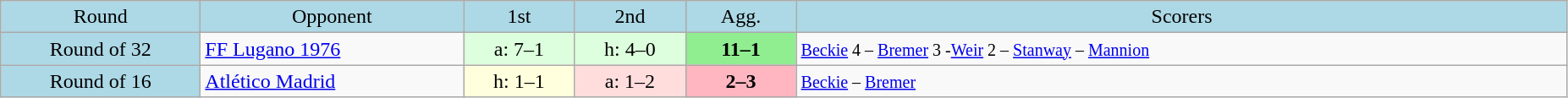<table class="wikitable" style="text-align:center">
<tr bgcolor=lightblue>
<td width=150px>Round</td>
<td width=200px>Opponent</td>
<td width=80px>1st</td>
<td width=80px>2nd</td>
<td width=80px>Agg.</td>
<td width=600px>Scorers</td>
</tr>
<tr>
<td bgcolor=lightblue>Round of 32</td>
<td align=left> <a href='#'>FF Lugano 1976</a></td>
<td bgcolor=#ddffdd>a: 7–1</td>
<td bgcolor=#ddffdd>h: 4–0</td>
<td bgcolor=lightgreen><strong>11–1</strong></td>
<td align=left><small><a href='#'>Beckie</a> 4 – <a href='#'>Bremer</a> 3 -<a href='#'>Weir</a> 2 – <a href='#'>Stanway</a> – <a href='#'>Mannion</a></small></td>
</tr>
<tr>
<td bgcolor=lightblue>Round of 16</td>
<td align=left> <a href='#'>Atlético Madrid</a></td>
<td bgcolor=#ffffdd>h: 1–1</td>
<td bgcolor=#ffdddd>a: 1–2</td>
<td bgcolor=lightpink><strong>2–3</strong></td>
<td align=left><small><a href='#'>Beckie</a> – <a href='#'>Bremer</a></small></td>
</tr>
</table>
